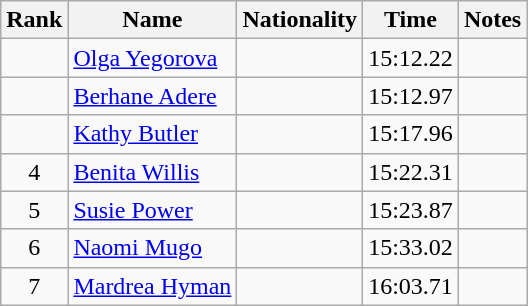<table class="wikitable sortable" style="text-align:center">
<tr>
<th>Rank</th>
<th>Name</th>
<th>Nationality</th>
<th>Time</th>
<th>Notes</th>
</tr>
<tr>
<td></td>
<td align=left><a href='#'>Olga Yegorova</a></td>
<td align=left></td>
<td>15:12.22</td>
<td></td>
</tr>
<tr>
<td></td>
<td align=left><a href='#'>Berhane Adere</a></td>
<td align=left></td>
<td>15:12.97</td>
<td></td>
</tr>
<tr>
<td></td>
<td align=left><a href='#'>Kathy Butler</a></td>
<td align=left></td>
<td>15:17.96</td>
<td></td>
</tr>
<tr>
<td>4</td>
<td align=left><a href='#'>Benita Willis</a></td>
<td align=left></td>
<td>15:22.31</td>
<td></td>
</tr>
<tr>
<td>5</td>
<td align=left><a href='#'>Susie Power</a></td>
<td align=left></td>
<td>15:23.87</td>
<td></td>
</tr>
<tr>
<td>6</td>
<td align=left><a href='#'>Naomi Mugo</a></td>
<td align=left></td>
<td>15:33.02</td>
<td></td>
</tr>
<tr>
<td>7</td>
<td align=left><a href='#'>Mardrea Hyman</a></td>
<td align=left></td>
<td>16:03.71</td>
<td></td>
</tr>
</table>
